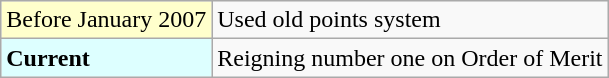<table class="wikitable">
<tr>
<td style=background:#FFFFCC>Before January 2007</td>
<td>Used old points system</td>
</tr>
<tr>
<td style="font-weight:bold; background:#DDFFFF;">Current</td>
<td>Reigning number one on Order of Merit</td>
</tr>
</table>
